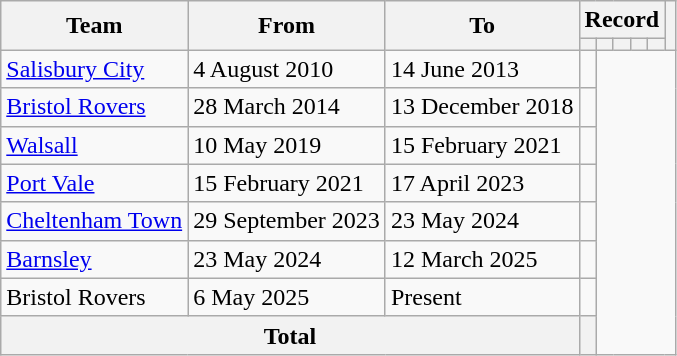<table class=wikitable style=text-align:center>
<tr>
<th rowspan=2>Team</th>
<th rowspan=2>From</th>
<th rowspan=2>To</th>
<th colspan=5>Record</th>
<th rowspan=2></th>
</tr>
<tr>
<th></th>
<th></th>
<th></th>
<th></th>
<th></th>
</tr>
<tr>
<td align=left><a href='#'>Salisbury City</a></td>
<td align=left>4 August 2010</td>
<td align=left>14 June 2013<br></td>
<td></td>
</tr>
<tr>
<td align=left><a href='#'>Bristol Rovers</a></td>
<td align=left>28 March 2014</td>
<td align=left>13 December 2018<br></td>
<td></td>
</tr>
<tr>
<td align=left><a href='#'>Walsall</a></td>
<td align=left>10 May 2019</td>
<td align=left>15 February 2021<br></td>
<td></td>
</tr>
<tr>
<td align=left><a href='#'>Port Vale</a></td>
<td align=left>15 February 2021</td>
<td align=left>17 April 2023<br></td>
<td></td>
</tr>
<tr>
<td align=left><a href='#'>Cheltenham Town</a></td>
<td align=left>29 September 2023</td>
<td align=left>23 May 2024<br></td>
<td></td>
</tr>
<tr>
<td align=left><a href='#'>Barnsley</a></td>
<td align=left>23 May 2024</td>
<td align=left>12 March 2025<br></td>
<td></td>
</tr>
<tr>
<td align=left>Bristol Rovers</td>
<td align=left>6 May 2025</td>
<td align=left>Present<br></td>
<td></td>
</tr>
<tr>
<th colspan=3>Total<br></th>
<th></th>
</tr>
</table>
